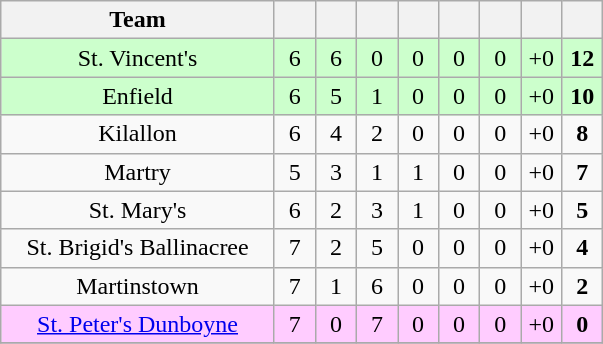<table class="wikitable" style="text-align:center">
<tr>
<th width="175">Team</th>
<th width="20"></th>
<th width="20"></th>
<th width="20"></th>
<th width="20"></th>
<th width="20"></th>
<th width="20"></th>
<th width="20"></th>
<th width="20"></th>
</tr>
<tr style="background:#cfc;">
<td>St. Vincent's</td>
<td>6</td>
<td>6</td>
<td>0</td>
<td>0</td>
<td>0</td>
<td>0</td>
<td>+0</td>
<td><strong>12</strong></td>
</tr>
<tr style="background:#cfc;">
<td>Enfield</td>
<td>6</td>
<td>5</td>
<td>1</td>
<td>0</td>
<td>0</td>
<td>0</td>
<td>+0</td>
<td><strong>10</strong></td>
</tr>
<tr>
<td>Kilallon</td>
<td>6</td>
<td>4</td>
<td>2</td>
<td>0</td>
<td>0</td>
<td>0</td>
<td>+0</td>
<td><strong>8</strong></td>
</tr>
<tr>
<td>Martry</td>
<td>5</td>
<td>3</td>
<td>1</td>
<td>1</td>
<td>0</td>
<td>0</td>
<td>+0</td>
<td><strong>7</strong></td>
</tr>
<tr>
<td>St. Mary's</td>
<td>6</td>
<td>2</td>
<td>3</td>
<td>1</td>
<td>0</td>
<td>0</td>
<td>+0</td>
<td><strong>5</strong></td>
</tr>
<tr>
<td>St. Brigid's Ballinacree</td>
<td>7</td>
<td>2</td>
<td>5</td>
<td>0</td>
<td>0</td>
<td>0</td>
<td>+0</td>
<td><strong>4</strong></td>
</tr>
<tr>
<td>Martinstown</td>
<td>7</td>
<td>1</td>
<td>6</td>
<td>0</td>
<td>0</td>
<td>0</td>
<td>+0</td>
<td><strong>2</strong></td>
</tr>
<tr style="background:#fcf;">
<td><a href='#'>St. Peter's Dunboyne</a></td>
<td>7</td>
<td>0</td>
<td>7</td>
<td>0</td>
<td>0</td>
<td>0</td>
<td>+0</td>
<td><strong>0</strong></td>
</tr>
<tr>
</tr>
</table>
